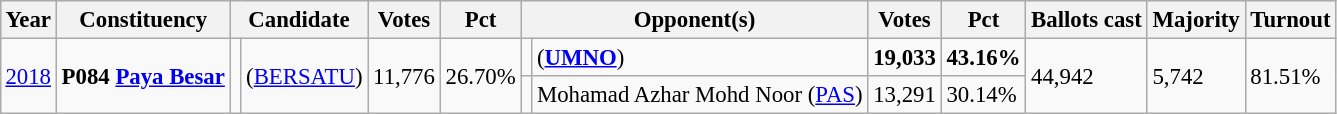<table class="wikitable" style="margin:0.5em ; font-size:95%">
<tr>
<th>Year</th>
<th>Constituency</th>
<th colspan=2>Candidate</th>
<th>Votes</th>
<th>Pct</th>
<th colspan=2>Opponent(s)</th>
<th>Votes</th>
<th>Pct</th>
<th>Ballots cast</th>
<th>Majority</th>
<th>Turnout</th>
</tr>
<tr>
<td rowspan=2><a href='#'>2018</a></td>
<td rowspan=2><strong>P084 <a href='#'>Paya Besar</a></strong></td>
<td rowspan=2 ></td>
<td rowspan=2> (<a href='#'>BERSATU</a>)</td>
<td rowspan=2 align="right">11,776</td>
<td rowspan=2>26.70%</td>
<td></td>
<td> (<a href='#'><strong>UMNO</strong></a>)</td>
<td align="right"><strong>19,033</strong></td>
<td><strong>43.16%</strong></td>
<td rowspan=2>44,942</td>
<td rowspan=2>5,742</td>
<td rowspan=2>81.51%</td>
</tr>
<tr>
<td></td>
<td>Mohamad Azhar Mohd Noor (<a href='#'>PAS</a>)</td>
<td align="right">13,291</td>
<td>30.14%</td>
</tr>
</table>
